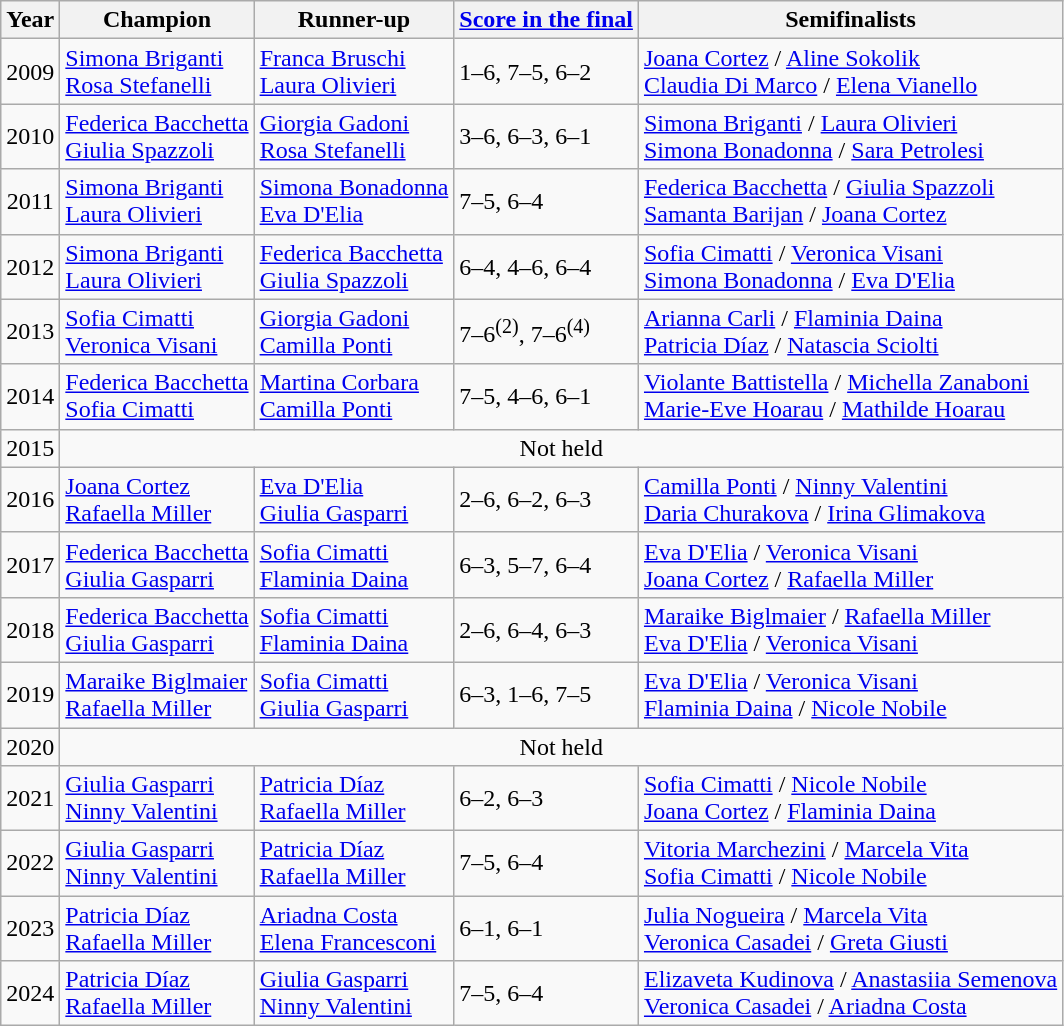<table class="sortable wikitable">
<tr>
<th>Year</th>
<th>Champion</th>
<th>Runner-up</th>
<th class="unsortable"><a href='#'>Score in the final</a></th>
<th>Semifinalists</th>
</tr>
<tr>
<td style="text-align: center;">2009</td>
<td> <a href='#'>Simona Briganti</a> <br>  <a href='#'>Rosa Stefanelli</a></td>
<td> <a href='#'>Franca Bruschi</a> <br>  <a href='#'>Laura Olivieri</a></td>
<td>1–6, 7–5, 6–2</td>
<td> <a href='#'>Joana Cortez</a> /  <a href='#'>Aline Sokolik</a> <br>  <a href='#'>Claudia Di Marco</a> /  <a href='#'>Elena Vianello</a></td>
</tr>
<tr>
<td style="text-align: center;">2010</td>
<td> <a href='#'>Federica Bacchetta</a> <br>  <a href='#'>Giulia Spazzoli</a></td>
<td> <a href='#'>Giorgia Gadoni</a> <br>  <a href='#'>Rosa Stefanelli</a></td>
<td>3–6, 6–3, 6–1</td>
<td> <a href='#'>Simona Briganti</a> /  <a href='#'>Laura Olivieri</a> <br>  <a href='#'>Simona Bonadonna</a> /  <a href='#'>Sara Petrolesi</a></td>
</tr>
<tr>
<td style="text-align: center;">2011</td>
<td> <a href='#'>Simona Briganti</a> <br>  <a href='#'>Laura Olivieri</a></td>
<td> <a href='#'>Simona Bonadonna</a> <br>  <a href='#'>Eva D'Elia</a></td>
<td>7–5, 6–4</td>
<td> <a href='#'>Federica Bacchetta</a> /  <a href='#'>Giulia Spazzoli</a> <br>  <a href='#'>Samanta Barijan</a> /  <a href='#'>Joana Cortez</a></td>
</tr>
<tr>
<td style="text-align: center;">2012</td>
<td> <a href='#'>Simona Briganti</a> <br>  <a href='#'>Laura Olivieri</a></td>
<td> <a href='#'>Federica Bacchetta</a> <br>  <a href='#'>Giulia Spazzoli</a></td>
<td>6–4, 4–6, 6–4</td>
<td> <a href='#'>Sofia Cimatti</a> /  <a href='#'>Veronica Visani</a> <br>  <a href='#'>Simona Bonadonna</a> /  <a href='#'>Eva D'Elia</a></td>
</tr>
<tr>
<td style="text-align: center;">2013</td>
<td> <a href='#'>Sofia Cimatti</a> <br>  <a href='#'>Veronica Visani</a></td>
<td> <a href='#'>Giorgia Gadoni</a> <br>  <a href='#'>Camilla Ponti</a></td>
<td>7–6<sup>(2)</sup>, 7–6<sup>(4)</sup></td>
<td> <a href='#'>Arianna Carli</a> /  <a href='#'>Flaminia Daina</a> <br>  <a href='#'>Patricia Díaz</a> /  <a href='#'>Natascia Sciolti</a></td>
</tr>
<tr>
<td style="text-align: center;">2014</td>
<td> <a href='#'>Federica Bacchetta</a> <br>  <a href='#'>Sofia Cimatti</a></td>
<td> <a href='#'>Martina Corbara</a> <br>  <a href='#'>Camilla Ponti</a></td>
<td>7–5, 4–6, 6–1</td>
<td> <a href='#'>Violante Battistella</a> /  <a href='#'>Michella Zanaboni</a> <br>  <a href='#'>Marie-Eve Hoarau</a> /  <a href='#'>Mathilde Hoarau</a></td>
</tr>
<tr>
<td style="text-align: center;">2015</td>
<td colspan="4" style="text-align: center;">Not held</td>
</tr>
<tr>
<td style="text-align: center;">2016</td>
<td> <a href='#'>Joana Cortez</a> <br>  <a href='#'>Rafaella Miller</a></td>
<td> <a href='#'>Eva D'Elia</a> <br>  <a href='#'>Giulia Gasparri</a></td>
<td>2–6, 6–2, 6–3</td>
<td> <a href='#'>Camilla Ponti</a> /  <a href='#'>Ninny Valentini</a> <br>  <a href='#'>Daria Churakova</a> /  <a href='#'>Irina Glimakova</a></td>
</tr>
<tr>
<td style="text-align: center;">2017</td>
<td> <a href='#'>Federica Bacchetta</a> <br>  <a href='#'>Giulia Gasparri</a></td>
<td> <a href='#'>Sofia Cimatti</a> <br>  <a href='#'>Flaminia Daina</a></td>
<td>6–3, 5–7, 6–4</td>
<td> <a href='#'>Eva D'Elia</a> /  <a href='#'>Veronica Visani</a> <br>  <a href='#'>Joana Cortez</a> /  <a href='#'>Rafaella Miller</a></td>
</tr>
<tr>
<td style="text-align: center;">2018</td>
<td> <a href='#'>Federica Bacchetta</a> <br>  <a href='#'>Giulia Gasparri</a></td>
<td> <a href='#'>Sofia Cimatti</a> <br>  <a href='#'>Flaminia Daina</a></td>
<td>2–6, 6–4, 6–3</td>
<td> <a href='#'>Maraike Biglmaier</a> /  <a href='#'>Rafaella Miller</a> <br>  <a href='#'>Eva D'Elia</a> /  <a href='#'>Veronica Visani</a></td>
</tr>
<tr>
<td style="text-align: center;">2019</td>
<td> <a href='#'>Maraike Biglmaier</a> <br>  <a href='#'>Rafaella Miller</a></td>
<td> <a href='#'>Sofia Cimatti</a> <br>  <a href='#'>Giulia Gasparri</a></td>
<td>6–3, 1–6, 7–5</td>
<td> <a href='#'>Eva D'Elia</a> /  <a href='#'>Veronica Visani</a> <br>  <a href='#'>Flaminia Daina</a> /  <a href='#'>Nicole Nobile</a></td>
</tr>
<tr>
<td style="text-align: center;">2020</td>
<td colspan="4" style="text-align: center;">Not held</td>
</tr>
<tr>
<td style="text-align: center;">2021</td>
<td> <a href='#'>Giulia Gasparri</a> <br>  <a href='#'>Ninny Valentini</a></td>
<td> <a href='#'>Patricia Díaz</a> <br>  <a href='#'>Rafaella Miller</a></td>
<td>6–2, 6–3</td>
<td> <a href='#'>Sofia Cimatti</a> /  <a href='#'>Nicole Nobile</a> <br>  <a href='#'>Joana Cortez</a> /  <a href='#'>Flaminia Daina</a></td>
</tr>
<tr>
<td style="text-align: center;">2022</td>
<td> <a href='#'>Giulia Gasparri</a> <br>  <a href='#'>Ninny Valentini</a></td>
<td> <a href='#'>Patricia Díaz</a> <br>  <a href='#'>Rafaella Miller</a></td>
<td>7–5, 6–4</td>
<td> <a href='#'>Vitoria Marchezini</a> /  <a href='#'>Marcela Vita</a> <br>  <a href='#'>Sofia Cimatti</a> /  <a href='#'>Nicole Nobile</a></td>
</tr>
<tr>
<td style="text-align: center;">2023</td>
<td> <a href='#'>Patricia Díaz</a> <br>  <a href='#'>Rafaella Miller</a></td>
<td> <a href='#'>Ariadna Costa</a> <br>  <a href='#'>Elena Francesconi</a></td>
<td>6–1, 6–1</td>
<td> <a href='#'>Julia Nogueira</a> /  <a href='#'>Marcela Vita</a> <br>  <a href='#'>Veronica Casadei</a> /  <a href='#'>Greta Giusti</a></td>
</tr>
<tr>
<td style="text-align: center;">2024</td>
<td> <a href='#'>Patricia Díaz</a> <br>  <a href='#'>Rafaella Miller</a></td>
<td> <a href='#'>Giulia Gasparri</a> <br>  <a href='#'>Ninny Valentini</a></td>
<td>7–5, 6–4</td>
<td> <a href='#'>Elizaveta Kudinova</a> /  <a href='#'>Anastasiia Semenova</a> <br>  <a href='#'>Veronica Casadei</a> /  <a href='#'>Ariadna Costa</a></td>
</tr>
</table>
